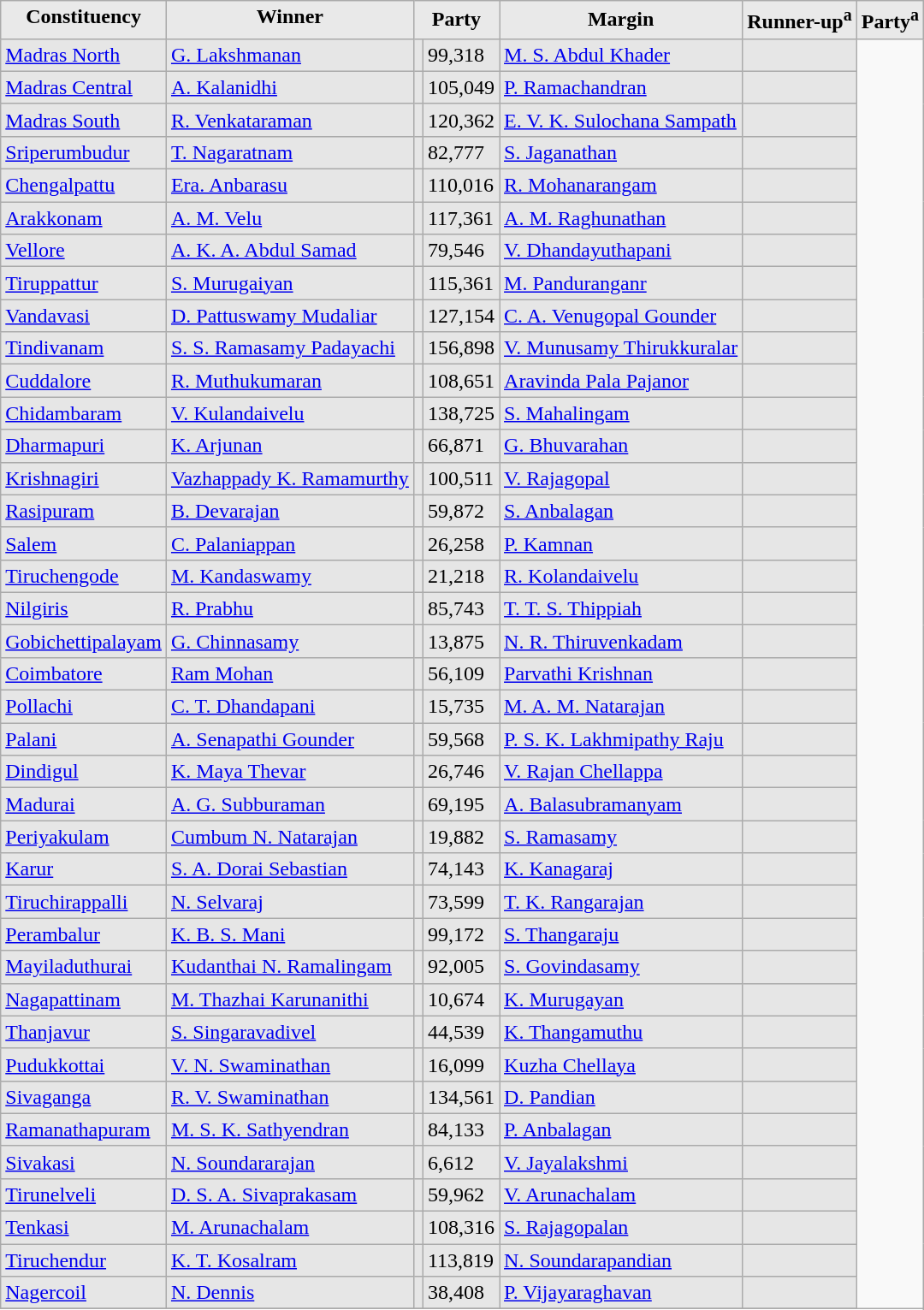<table class="wikitable sortable">
<tr>
<th style="background-color:#E9E9E9" align=left valign=top>Constituency</th>
<th style="background-color:#E9E9E9" align=left valign=top>Winner</th>
<th style="background-color:#E9E9E9" align=right colspan="2">Party</th>
<th style="background-color:#E9E9E9" align=right>Margin</th>
<th style="background-color:#E9E9E9" align=right>Runner-up<sup>a</sup></th>
<th style="background-color:#E9E9E9" align=right colspan="2">Party<sup>a</sup></th>
</tr>
<tr bgcolor=#E6E6E6>
<td><a href='#'>Madras North</a></td>
<td><a href='#'>G. Lakshmanan</a></td>
<td></td>
<td>99,318</td>
<td><a href='#'>M. S. Abdul Khader</a></td>
<td></td>
</tr>
<tr bgcolor=#E6E6E6>
<td><a href='#'>Madras Central</a></td>
<td><a href='#'>A. Kalanidhi</a></td>
<td></td>
<td>105,049</td>
<td><a href='#'>P. Ramachandran</a></td>
<td></td>
</tr>
<tr bgcolor=#E6E6E6>
<td><a href='#'>Madras South</a></td>
<td><a href='#'>R. Venkataraman</a></td>
<td></td>
<td>120,362</td>
<td><a href='#'>E. V. K. Sulochana Sampath</a></td>
<td></td>
</tr>
<tr bgcolor=#E6E6E6>
<td><a href='#'>Sriperumbudur</a></td>
<td><a href='#'>T. Nagaratnam</a></td>
<td></td>
<td>82,777</td>
<td><a href='#'>S. Jaganathan</a></td>
<td></td>
</tr>
<tr bgcolor=#E6E6E6>
<td><a href='#'>Chengalpattu</a></td>
<td><a href='#'>Era. Anbarasu</a></td>
<td></td>
<td>110,016</td>
<td><a href='#'>R. Mohanarangam</a></td>
<td></td>
</tr>
<tr bgcolor=#E6E6E6>
<td><a href='#'>Arakkonam</a></td>
<td><a href='#'>A. M. Velu</a></td>
<td></td>
<td>117,361</td>
<td><a href='#'>A. M. Raghunathan</a></td>
<td></td>
</tr>
<tr bgcolor=#E6E6E6>
<td><a href='#'>Vellore</a></td>
<td><a href='#'>A. K. A. Abdul Samad</a></td>
<td></td>
<td>79,546</td>
<td><a href='#'>V. Dhandayuthapani</a></td>
<td></td>
</tr>
<tr bgcolor=#E6E6E6>
<td><a href='#'>Tiruppattur</a></td>
<td><a href='#'>S. Murugaiyan</a></td>
<td></td>
<td>115,361</td>
<td><a href='#'>M. Panduranganr</a></td>
<td></td>
</tr>
<tr bgcolor=#E6E6E6>
<td><a href='#'>Vandavasi</a></td>
<td><a href='#'>D. Pattuswamy Mudaliar</a></td>
<td></td>
<td>127,154</td>
<td><a href='#'>C. A. Venugopal Gounder</a></td>
<td></td>
</tr>
<tr bgcolor=#E6E6E6>
<td><a href='#'>Tindivanam</a></td>
<td><a href='#'>S. S. Ramasamy Padayachi</a></td>
<td></td>
<td>156,898</td>
<td><a href='#'>V. Munusamy Thirukkuralar</a></td>
<td></td>
</tr>
<tr bgcolor=#E6E6E6>
<td><a href='#'>Cuddalore</a></td>
<td><a href='#'>R. Muthukumaran</a></td>
<td></td>
<td>108,651</td>
<td><a href='#'>Aravinda Pala Pajanor</a></td>
<td></td>
</tr>
<tr bgcolor=#E6E6E6>
<td><a href='#'>Chidambaram</a></td>
<td><a href='#'>V. Kulandaivelu</a></td>
<td></td>
<td>138,725</td>
<td><a href='#'>S. Mahalingam</a></td>
<td></td>
</tr>
<tr bgcolor=#E6E6E6>
<td><a href='#'>Dharmapuri</a></td>
<td><a href='#'>K. Arjunan</a></td>
<td></td>
<td>66,871</td>
<td><a href='#'>G. Bhuvarahan</a></td>
<td></td>
</tr>
<tr bgcolor=#E6E6E6>
<td><a href='#'>Krishnagiri</a></td>
<td><a href='#'>Vazhappady K. Ramamurthy</a></td>
<td></td>
<td>100,511</td>
<td><a href='#'>V. Rajagopal</a></td>
<td></td>
</tr>
<tr bgcolor=#E6E6E6>
<td><a href='#'>Rasipuram</a></td>
<td><a href='#'>B. Devarajan</a></td>
<td></td>
<td>59,872</td>
<td><a href='#'>S. Anbalagan</a></td>
<td></td>
</tr>
<tr bgcolor=#E6E6E6>
<td><a href='#'>Salem</a></td>
<td><a href='#'>C. Palaniappan</a></td>
<td></td>
<td>26,258</td>
<td><a href='#'>P. Kamnan</a></td>
<td></td>
</tr>
<tr bgcolor=#E6E6E6>
<td><a href='#'>Tiruchengode</a></td>
<td><a href='#'>M. Kandaswamy</a></td>
<td></td>
<td>21,218</td>
<td><a href='#'>R. Kolandaivelu</a></td>
<td></td>
</tr>
<tr bgcolor=#E6E6E6>
<td><a href='#'>Nilgiris</a></td>
<td><a href='#'>R. Prabhu</a></td>
<td></td>
<td>85,743</td>
<td><a href='#'>T. T. S. Thippiah</a></td>
<td></td>
</tr>
<tr bgcolor=#E6E6E6>
<td><a href='#'>Gobichettipalayam</a></td>
<td><a href='#'>G. Chinnasamy</a></td>
<td></td>
<td>13,875</td>
<td><a href='#'>N. R. Thiruvenkadam</a></td>
<td></td>
</tr>
<tr bgcolor=#E6E6E6>
<td><a href='#'>Coimbatore</a></td>
<td><a href='#'>Ram Mohan</a></td>
<td></td>
<td>56,109</td>
<td><a href='#'>Parvathi Krishnan</a></td>
<td></td>
</tr>
<tr bgcolor=#E6E6E6>
<td><a href='#'>Pollachi</a></td>
<td><a href='#'>C. T. Dhandapani</a></td>
<td></td>
<td>15,735</td>
<td><a href='#'>M. A. M. Natarajan</a></td>
<td></td>
</tr>
<tr bgcolor=#E6E6E6>
<td><a href='#'>Palani</a></td>
<td><a href='#'>A. Senapathi Gounder</a></td>
<td></td>
<td>59,568</td>
<td><a href='#'>P. S. K. Lakhmipathy Raju</a></td>
<td></td>
</tr>
<tr bgcolor=#E6E6E6>
<td><a href='#'>Dindigul</a></td>
<td><a href='#'>K. Maya Thevar</a></td>
<td></td>
<td>26,746</td>
<td><a href='#'>V. Rajan Chellappa</a></td>
<td></td>
</tr>
<tr bgcolor=#E6E6E6>
<td><a href='#'>Madurai</a></td>
<td><a href='#'>A. G. Subburaman</a></td>
<td></td>
<td>69,195</td>
<td><a href='#'>A. Balasubramanyam</a></td>
<td></td>
</tr>
<tr bgcolor=#E6E6E6>
<td><a href='#'>Periyakulam</a></td>
<td><a href='#'>Cumbum N. Natarajan</a></td>
<td></td>
<td>19,882</td>
<td><a href='#'>S. Ramasamy</a></td>
<td></td>
</tr>
<tr bgcolor=#E6E6E6>
<td><a href='#'>Karur</a></td>
<td><a href='#'>S. A. Dorai Sebastian</a></td>
<td></td>
<td>74,143</td>
<td><a href='#'>K. Kanagaraj</a></td>
<td></td>
</tr>
<tr bgcolor=#E6E6E6>
<td><a href='#'>Tiruchirappalli</a></td>
<td><a href='#'>N. Selvaraj</a></td>
<td></td>
<td>73,599</td>
<td><a href='#'>T. K. Rangarajan</a></td>
<td></td>
</tr>
<tr bgcolor=#E6E6E6>
<td><a href='#'>Perambalur</a></td>
<td><a href='#'>K. B. S. Mani</a></td>
<td></td>
<td>99,172</td>
<td><a href='#'>S. Thangaraju</a></td>
<td></td>
</tr>
<tr bgcolor=#E6E6E6>
<td><a href='#'>Mayiladuthurai</a></td>
<td><a href='#'>Kudanthai N. Ramalingam</a></td>
<td></td>
<td>92,005</td>
<td><a href='#'>S. Govindasamy</a></td>
<td></td>
</tr>
<tr bgcolor=#E6E6E6>
<td><a href='#'>Nagapattinam</a></td>
<td><a href='#'>M. Thazhai Karunanithi</a></td>
<td></td>
<td>10,674</td>
<td><a href='#'>K. Murugayan</a></td>
<td></td>
</tr>
<tr bgcolor=#E6E6E6>
<td><a href='#'>Thanjavur</a></td>
<td><a href='#'>S. Singaravadivel</a></td>
<td></td>
<td>44,539</td>
<td><a href='#'>K. Thangamuthu</a></td>
<td></td>
</tr>
<tr bgcolor=#E6E6E6>
<td><a href='#'>Pudukkottai</a></td>
<td><a href='#'>V. N. Swaminathan</a></td>
<td></td>
<td>16,099</td>
<td><a href='#'>Kuzha Chellaya</a></td>
<td></td>
</tr>
<tr bgcolor=#E6E6E6>
<td><a href='#'>Sivaganga</a></td>
<td><a href='#'>R. V. Swaminathan</a></td>
<td></td>
<td>134,561</td>
<td><a href='#'>D. Pandian</a></td>
<td></td>
</tr>
<tr bgcolor=#E6E6E6>
<td><a href='#'>Ramanathapuram</a></td>
<td><a href='#'>M. S. K. Sathyendran</a></td>
<td></td>
<td>84,133</td>
<td><a href='#'>P. Anbalagan</a></td>
<td></td>
</tr>
<tr bgcolor=#E6E6E6>
<td><a href='#'>Sivakasi</a></td>
<td><a href='#'>N. Soundararajan</a></td>
<td></td>
<td>6,612</td>
<td><a href='#'>V. Jayalakshmi</a></td>
<td></td>
</tr>
<tr bgcolor=#E6E6E6>
<td><a href='#'>Tirunelveli</a></td>
<td><a href='#'>D. S. A. Sivaprakasam</a></td>
<td></td>
<td>59,962</td>
<td><a href='#'>V. Arunachalam</a></td>
<td></td>
</tr>
<tr bgcolor=#E6E6E6>
<td><a href='#'>Tenkasi</a></td>
<td><a href='#'>M. Arunachalam</a></td>
<td></td>
<td>108,316</td>
<td><a href='#'>S. Rajagopalan</a></td>
<td></td>
</tr>
<tr bgcolor=#E6E6E6>
<td><a href='#'>Tiruchendur</a></td>
<td><a href='#'>K. T. Kosalram</a></td>
<td></td>
<td>113,819</td>
<td><a href='#'>N. Soundarapandian</a></td>
<td></td>
</tr>
<tr bgcolor=#E6E6E6>
<td><a href='#'>Nagercoil</a></td>
<td><a href='#'>N. Dennis</a></td>
<td></td>
<td>38,408</td>
<td><a href='#'>P. Vijayaraghavan</a></td>
<td></td>
</tr>
<tr>
</tr>
</table>
